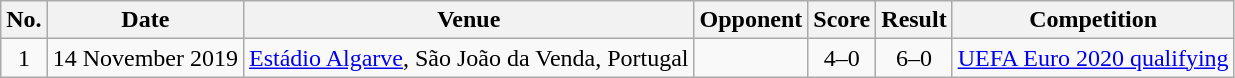<table class="wikitable sortable">
<tr>
<th scope="col">No.</th>
<th scope="col" data-sort-type="date">Date</th>
<th scope="col">Venue</th>
<th scope="col">Opponent</th>
<th scope="col">Score</th>
<th scope="col">Result</th>
<th scope="col">Competition</th>
</tr>
<tr>
<td align="center">1</td>
<td>14 November 2019</td>
<td><a href='#'>Estádio Algarve</a>, São João da Venda, Portugal</td>
<td></td>
<td align="center">4–0</td>
<td align="center">6–0</td>
<td><a href='#'>UEFA Euro 2020 qualifying</a></td>
</tr>
</table>
